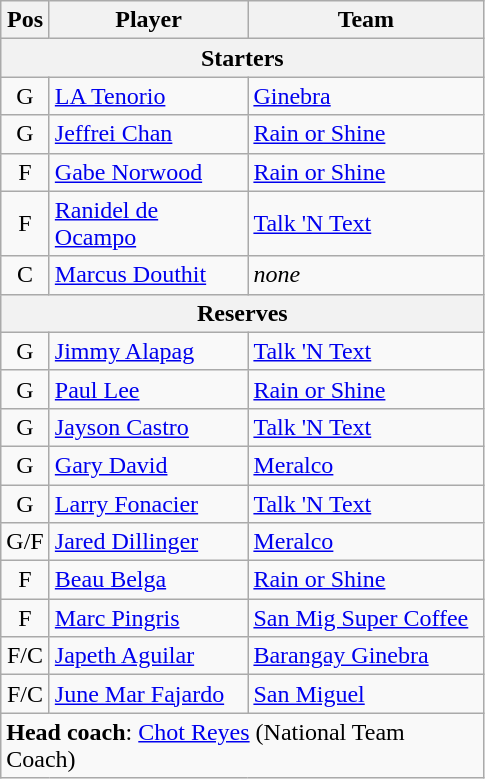<table class="wikitable" style="text-align:center">
<tr>
<th scope="col" width="25px">Pos</th>
<th scope="col" width="125px">Player</th>
<th scope="col" width="150px">Team</th>
</tr>
<tr>
<th scope="col" colspan="3">Starters</th>
</tr>
<tr>
<td>G</td>
<td style="text-align:left"><a href='#'>LA Tenorio</a></td>
<td style="text-align:left"><a href='#'>Ginebra</a></td>
</tr>
<tr>
<td>G</td>
<td style="text-align:left"><a href='#'>Jeffrei Chan</a></td>
<td style="text-align:left"><a href='#'>Rain or Shine</a></td>
</tr>
<tr>
<td>F</td>
<td style="text-align:left"><a href='#'>Gabe Norwood</a></td>
<td style="text-align:left"><a href='#'>Rain or Shine</a></td>
</tr>
<tr>
<td>F</td>
<td style="text-align:left"><a href='#'>Ranidel de Ocampo</a></td>
<td style="text-align:left"><a href='#'>Talk 'N Text</a></td>
</tr>
<tr>
<td>C</td>
<td style="text-align:left"><a href='#'>Marcus Douthit</a></td>
<td style="text-align:left"><em>none</em></td>
</tr>
<tr>
<th scope="col" colspan="4">Reserves</th>
</tr>
<tr>
<td>G</td>
<td style="text-align:left"><a href='#'>Jimmy Alapag</a></td>
<td style="text-align:left"><a href='#'>Talk 'N Text</a></td>
</tr>
<tr>
<td>G</td>
<td style="text-align:left"><a href='#'>Paul Lee</a></td>
<td style="text-align:left"><a href='#'>Rain or Shine</a></td>
</tr>
<tr>
<td>G</td>
<td style="text-align:left"><a href='#'>Jayson Castro</a></td>
<td style="text-align:left"><a href='#'>Talk 'N Text</a></td>
</tr>
<tr>
<td>G</td>
<td style="text-align:left"><a href='#'>Gary David</a></td>
<td style="text-align:left"><a href='#'>Meralco</a></td>
</tr>
<tr>
<td>G</td>
<td style="text-align:left"><a href='#'>Larry Fonacier</a></td>
<td style="text-align:left"><a href='#'>Talk 'N Text</a></td>
</tr>
<tr>
<td>G/F</td>
<td style="text-align:left"><a href='#'>Jared Dillinger</a></td>
<td style="text-align:left"><a href='#'>Meralco</a></td>
</tr>
<tr>
<td>F</td>
<td style="text-align:left"><a href='#'>Beau Belga</a></td>
<td style="text-align:left"><a href='#'>Rain or Shine</a></td>
</tr>
<tr>
<td>F</td>
<td style="text-align:left"><a href='#'>Marc Pingris</a></td>
<td style="text-align:left"><a href='#'>San Mig Super Coffee</a></td>
</tr>
<tr>
<td>F/C</td>
<td style="text-align:left"><a href='#'>Japeth Aguilar</a></td>
<td style="text-align:left"><a href='#'>Barangay Ginebra</a></td>
</tr>
<tr>
<td>F/C</td>
<td style="text-align:left"><a href='#'>June Mar Fajardo</a></td>
<td style="text-align:left"><a href='#'>San Miguel</a></td>
</tr>
<tr>
<td style="text-align:left" colspan="3"><strong>Head coach</strong>: <a href='#'>Chot Reyes</a> (National Team Coach)</td>
</tr>
</table>
